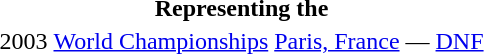<table>
<tr>
<th colspan="5">Representing the </th>
</tr>
<tr>
<td>2003</td>
<td><a href='#'>World Championships</a></td>
<td><a href='#'>Paris, France</a></td>
<td>—</td>
<td><a href='#'>DNF</a></td>
</tr>
</table>
